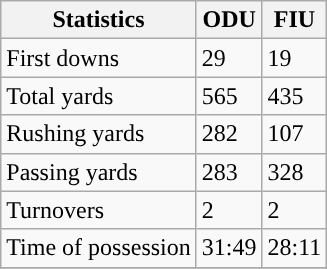<table class="wikitable">
<tr>
<th>Statistics</th>
<th>ODU</th>
<th>FIU</th>
</tr>
<tr>
<td>First downs</td>
<td>29</td>
<td>19</td>
</tr>
<tr>
<td>Total yards</td>
<td>565</td>
<td>435</td>
</tr>
<tr>
<td>Rushing yards</td>
<td>282</td>
<td>107</td>
</tr>
<tr>
<td>Passing yards</td>
<td>283</td>
<td>328</td>
</tr>
<tr>
<td>Turnovers</td>
<td>2</td>
<td>2</td>
</tr>
<tr>
<td>Time of possession</td>
<td>31:49</td>
<td>28:11</td>
</tr>
<tr>
</tr>
</table>
